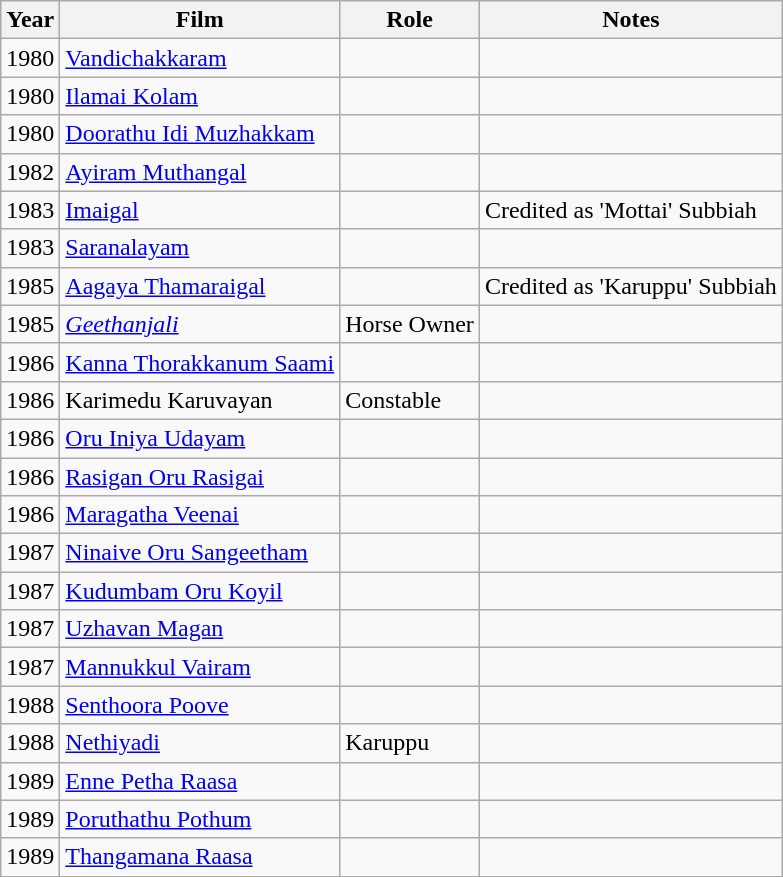<table class="wikitable sortable">
<tr style="text-align:center;">
<th>Year</th>
<th>Film</th>
<th>Role</th>
<th>Notes</th>
</tr>
<tr>
<td>1980</td>
<td><a href='#'>Vandichakkaram</a></td>
<td></td>
<td></td>
</tr>
<tr>
<td>1980</td>
<td><a href='#'>Ilamai Kolam</a></td>
<td></td>
<td></td>
</tr>
<tr>
<td>1980</td>
<td><a href='#'>Doorathu Idi Muzhakkam</a></td>
<td></td>
<td></td>
</tr>
<tr>
<td>1982</td>
<td><a href='#'>Ayiram Muthangal</a></td>
<td></td>
<td></td>
</tr>
<tr>
<td>1983</td>
<td><a href='#'>Imaigal</a></td>
<td></td>
<td>Credited as 'Mottai' Subbiah</td>
</tr>
<tr>
<td>1983</td>
<td><a href='#'>Saranalayam</a></td>
<td></td>
<td></td>
</tr>
<tr>
<td>1985</td>
<td><a href='#'>Aagaya Thamaraigal</a></td>
<td></td>
<td>Credited as 'Karuppu' Subbiah</td>
</tr>
<tr>
<td>1985</td>
<td><em><a href='#'>Geethanjali</a></em></td>
<td>Horse Owner</td>
<td></td>
</tr>
<tr>
<td>1986</td>
<td><a href='#'>Kanna Thorakkanum Saami</a></td>
<td></td>
<td></td>
</tr>
<tr>
<td>1986</td>
<td>Karimedu Karuvayan</td>
<td>Constable</td>
<td></td>
</tr>
<tr>
<td>1986</td>
<td><a href='#'>Oru Iniya Udayam</a></td>
<td></td>
<td></td>
</tr>
<tr>
<td>1986</td>
<td><a href='#'>Rasigan Oru Rasigai</a></td>
<td></td>
<td></td>
</tr>
<tr>
<td>1986</td>
<td><a href='#'>Maragatha Veenai</a></td>
<td></td>
<td></td>
</tr>
<tr>
<td>1987</td>
<td><a href='#'>Ninaive Oru Sangeetham</a></td>
<td></td>
<td></td>
</tr>
<tr>
<td>1987</td>
<td><a href='#'>Kudumbam Oru Koyil</a></td>
<td></td>
<td></td>
</tr>
<tr>
<td>1987</td>
<td><a href='#'>Uzhavan Magan</a></td>
<td></td>
<td></td>
</tr>
<tr>
<td>1987</td>
<td><a href='#'>Mannukkul Vairam</a></td>
<td></td>
<td></td>
</tr>
<tr>
<td>1988</td>
<td><a href='#'>Senthoora Poove</a></td>
<td></td>
<td></td>
</tr>
<tr>
<td>1988</td>
<td><a href='#'>Nethiyadi</a></td>
<td>Karuppu</td>
<td></td>
</tr>
<tr>
<td>1989</td>
<td><a href='#'>Enne Petha Raasa</a></td>
<td></td>
<td></td>
</tr>
<tr>
<td>1989</td>
<td><a href='#'>Poruthathu Pothum</a></td>
<td></td>
<td></td>
</tr>
<tr>
<td>1989</td>
<td><a href='#'>Thangamana Raasa</a></td>
<td></td>
<td></td>
</tr>
<tr>
</tr>
</table>
